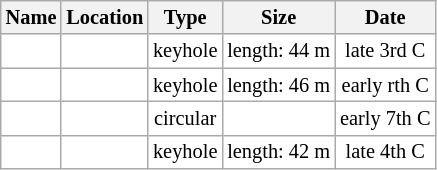<table class="wikitable" style="text-align:center;background:#ffffff;white-space:nowrap;font-size:85%">
<tr>
<th>Name</th>
<th>Location</th>
<th>Type</th>
<th>Size</th>
<th>Date</th>
</tr>
<tr>
<td></td>
<td></td>
<td>keyhole</td>
<td>length: 44 m</td>
<td>late 3rd C</td>
</tr>
<tr>
<td></td>
<td></td>
<td>keyhole</td>
<td>length: 46 m</td>
<td>early rth C</td>
</tr>
<tr>
<td></td>
<td></td>
<td>circular</td>
<td></td>
<td>early 7th C</td>
</tr>
<tr>
<td></td>
<td></td>
<td>keyhole</td>
<td>length: 42 m</td>
<td>late 4th C</td>
</tr>
</table>
